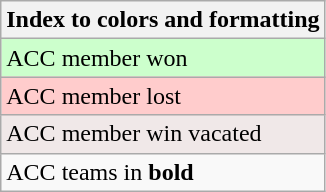<table class="wikitable">
<tr>
<th>Index to colors and formatting</th>
</tr>
<tr bgcolor=#ccffcc>
<td>ACC member won</td>
</tr>
<tr bgcolor=#ffcccc>
<td>ACC member lost</td>
</tr>
<tr bgcolor=#f0e8e8>
<td>ACC member win vacated</td>
</tr>
<tr>
<td>ACC teams in <strong>bold</strong></td>
</tr>
</table>
